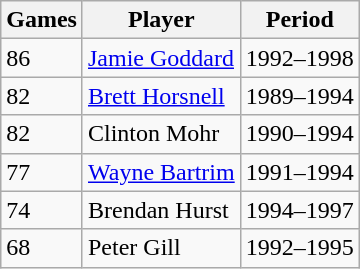<table class="wikitable">
<tr>
<th>Games</th>
<th>Player</th>
<th>Period</th>
</tr>
<tr>
<td>86</td>
<td><a href='#'>Jamie Goddard</a></td>
<td>1992–1998</td>
</tr>
<tr>
<td>82</td>
<td><a href='#'>Brett Horsnell</a></td>
<td>1989–1994</td>
</tr>
<tr>
<td>82</td>
<td>Clinton Mohr</td>
<td>1990–1994</td>
</tr>
<tr>
<td>77</td>
<td><a href='#'>Wayne Bartrim</a></td>
<td>1991–1994</td>
</tr>
<tr>
<td>74</td>
<td>Brendan Hurst</td>
<td>1994–1997</td>
</tr>
<tr>
<td>68</td>
<td>Peter Gill</td>
<td>1992–1995</td>
</tr>
</table>
